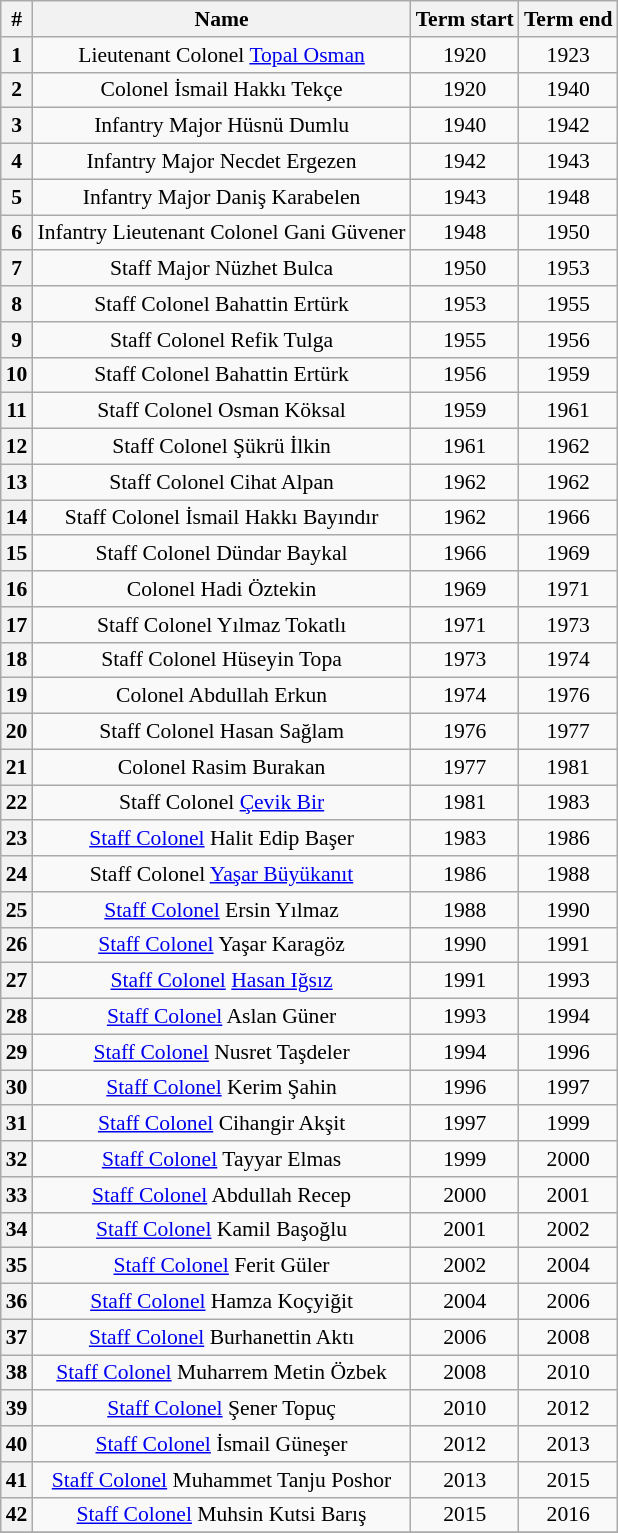<table class="wikitable" style="text-align:center; font-size:90%;">
<tr>
<th>#</th>
<th>Name</th>
<th>Term start</th>
<th>Term end</th>
</tr>
<tr>
<th>1</th>
<td>Lieutenant Colonel <a href='#'>Topal Osman</a></td>
<td>1920</td>
<td>1923</td>
</tr>
<tr>
<th>2</th>
<td>Colonel İsmail Hakkı Tekçe</td>
<td>1920</td>
<td>1940</td>
</tr>
<tr>
<th>3</th>
<td>Infantry Major Hüsnü Dumlu</td>
<td>1940</td>
<td>1942</td>
</tr>
<tr>
<th>4</th>
<td>Infantry Major Necdet Ergezen</td>
<td>1942</td>
<td>1943</td>
</tr>
<tr>
<th>5</th>
<td>Infantry Major Daniş Karabelen</td>
<td>1943</td>
<td>1948</td>
</tr>
<tr>
<th>6</th>
<td>Infantry Lieutenant Colonel Gani Güvener</td>
<td>1948</td>
<td>1950</td>
</tr>
<tr>
<th>7</th>
<td>Staff Major Nüzhet Bulca</td>
<td>1950</td>
<td>1953</td>
</tr>
<tr>
<th>8</th>
<td>Staff Colonel Bahattin Ertürk</td>
<td>1953</td>
<td>1955</td>
</tr>
<tr>
<th>9</th>
<td>Staff Colonel Refik Tulga</td>
<td>1955</td>
<td>1956</td>
</tr>
<tr>
<th>10</th>
<td>Staff Colonel Bahattin Ertürk</td>
<td>1956</td>
<td>1959</td>
</tr>
<tr>
<th>11</th>
<td>Staff Colonel Osman Köksal</td>
<td>1959</td>
<td>1961</td>
</tr>
<tr>
<th>12</th>
<td>Staff Colonel Şükrü İlkin</td>
<td>1961</td>
<td>1962</td>
</tr>
<tr>
<th>13</th>
<td>Staff Colonel Cihat Alpan</td>
<td>1962</td>
<td>1962</td>
</tr>
<tr>
<th>14</th>
<td>Staff Colonel İsmail Hakkı Bayındır</td>
<td>1962</td>
<td>1966</td>
</tr>
<tr>
<th>15</th>
<td>Staff Colonel Dündar Baykal</td>
<td>1966</td>
<td>1969</td>
</tr>
<tr>
<th>16</th>
<td>Colonel Hadi Öztekin</td>
<td>1969</td>
<td>1971</td>
</tr>
<tr>
<th>17</th>
<td>Staff Colonel Yılmaz Tokatlı</td>
<td>1971</td>
<td>1973</td>
</tr>
<tr>
<th>18</th>
<td>Staff Colonel Hüseyin Topa</td>
<td>1973</td>
<td>1974</td>
</tr>
<tr>
<th>19</th>
<td>Colonel Abdullah Erkun</td>
<td>1974</td>
<td>1976</td>
</tr>
<tr>
<th>20</th>
<td>Staff Colonel Hasan Sağlam</td>
<td>1976</td>
<td>1977</td>
</tr>
<tr>
<th>21</th>
<td>Colonel Rasim Burakan</td>
<td>1977</td>
<td>1981</td>
</tr>
<tr>
<th>22</th>
<td>Staff Colonel <a href='#'>Çevik Bir</a></td>
<td>1981</td>
<td>1983</td>
</tr>
<tr>
<th>23</th>
<td><a href='#'>Staff Colonel</a> Halit Edip Başer</td>
<td>1983</td>
<td>1986</td>
</tr>
<tr>
<th>24</th>
<td>Staff Colonel <a href='#'>Yaşar Büyükanıt</a></td>
<td>1986</td>
<td>1988</td>
</tr>
<tr>
<th>25</th>
<td><a href='#'>Staff Colonel</a> Ersin Yılmaz</td>
<td>1988</td>
<td>1990</td>
</tr>
<tr>
<th>26</th>
<td><a href='#'>Staff Colonel</a> Yaşar Karagöz</td>
<td>1990</td>
<td>1991</td>
</tr>
<tr>
<th>27</th>
<td><a href='#'>Staff Colonel</a> <a href='#'>Hasan Iğsız</a></td>
<td>1991</td>
<td>1993</td>
</tr>
<tr>
<th>28</th>
<td><a href='#'>Staff Colonel</a> Aslan Güner</td>
<td>1993</td>
<td>1994</td>
</tr>
<tr>
<th>29</th>
<td><a href='#'>Staff Colonel</a> Nusret Taşdeler</td>
<td>1994</td>
<td>1996</td>
</tr>
<tr>
<th>30</th>
<td><a href='#'>Staff Colonel</a> Kerim Şahin</td>
<td>1996</td>
<td>1997</td>
</tr>
<tr>
<th>31</th>
<td><a href='#'>Staff Colonel</a> Cihangir Akşit</td>
<td>1997</td>
<td>1999</td>
</tr>
<tr>
<th>32</th>
<td><a href='#'>Staff Colonel</a> Tayyar Elmas</td>
<td>1999</td>
<td>2000</td>
</tr>
<tr>
<th>33</th>
<td><a href='#'>Staff Colonel</a> Abdullah Recep</td>
<td>2000</td>
<td>2001</td>
</tr>
<tr>
<th>34</th>
<td><a href='#'>Staff Colonel</a> Kamil Başoğlu</td>
<td>2001</td>
<td>2002</td>
</tr>
<tr>
<th>35</th>
<td><a href='#'>Staff Colonel</a> Ferit Güler</td>
<td>2002</td>
<td>2004</td>
</tr>
<tr>
<th>36</th>
<td><a href='#'>Staff Colonel</a> Hamza Koçyiğit</td>
<td>2004</td>
<td>2006</td>
</tr>
<tr>
<th>37</th>
<td><a href='#'>Staff Colonel</a> Burhanettin Aktı</td>
<td>2006</td>
<td>2008</td>
</tr>
<tr>
<th>38</th>
<td><a href='#'>Staff Colonel</a> Muharrem Metin Özbek</td>
<td>2008</td>
<td>2010</td>
</tr>
<tr>
<th>39</th>
<td><a href='#'>Staff Colonel</a> Şener Topuç</td>
<td>2010</td>
<td>2012</td>
</tr>
<tr>
<th>40</th>
<td><a href='#'>Staff Colonel</a> İsmail Güneşer</td>
<td>2012</td>
<td>2013</td>
</tr>
<tr>
<th>41</th>
<td><a href='#'>Staff Colonel</a> Muhammet Tanju Poshor</td>
<td>2013</td>
<td>2015</td>
</tr>
<tr>
<th>42</th>
<td><a href='#'>Staff Colonel</a> Muhsin Kutsi Barış</td>
<td>2015</td>
<td>2016</td>
</tr>
<tr>
</tr>
</table>
